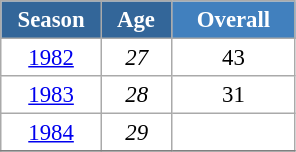<table class="wikitable" style="font-size:95%; text-align:center; border:grey solid 1px; border-collapse:collapse; background:#ffffff;">
<tr>
<th style="background-color:#369; color:white; width:60px;"> Season </th>
<th style="background-color:#369; color:white; width:40px;"> Age </th>
<th style="background-color:#4180be; color:white; width:75px;">Overall</th>
</tr>
<tr>
<td><a href='#'>1982</a></td>
<td><em>27</em></td>
<td>43</td>
</tr>
<tr>
<td><a href='#'>1983</a></td>
<td><em>28</em></td>
<td>31</td>
</tr>
<tr>
<td><a href='#'>1984</a></td>
<td><em>29</em></td>
<td></td>
</tr>
<tr>
</tr>
</table>
